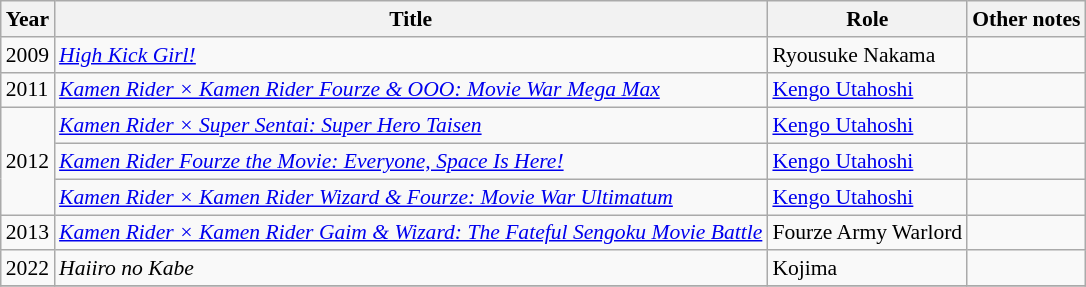<table class="wikitable" style="font-size: 90%;">
<tr>
<th>Year</th>
<th>Title</th>
<th>Role</th>
<th>Other notes</th>
</tr>
<tr>
<td>2009</td>
<td><em><a href='#'>High Kick Girl!</a></em></td>
<td>Ryousuke Nakama</td>
<td></td>
</tr>
<tr>
<td>2011</td>
<td><em><a href='#'>Kamen Rider × Kamen Rider Fourze & OOO: Movie War Mega Max</a></em></td>
<td><a href='#'>Kengo Utahoshi</a></td>
<td></td>
</tr>
<tr>
<td rowspan="3">2012</td>
<td><em><a href='#'>Kamen Rider × Super Sentai: Super Hero Taisen</a></em></td>
<td><a href='#'>Kengo Utahoshi</a></td>
<td></td>
</tr>
<tr>
<td><em><a href='#'>Kamen Rider Fourze the Movie: Everyone, Space Is Here!</a></em></td>
<td><a href='#'>Kengo Utahoshi</a></td>
<td></td>
</tr>
<tr>
<td><em><a href='#'>Kamen Rider × Kamen Rider Wizard & Fourze: Movie War Ultimatum</a></em></td>
<td><a href='#'>Kengo Utahoshi</a></td>
<td></td>
</tr>
<tr>
<td rowspan="1">2013</td>
<td><em><a href='#'>Kamen Rider × Kamen Rider Gaim & Wizard: The Fateful Sengoku Movie Battle</a></em></td>
<td>Fourze Army Warlord</td>
<td></td>
</tr>
<tr>
<td>2022</td>
<td><em>Haiiro no Kabe</em></td>
<td>Kojima</td>
<td></td>
</tr>
<tr>
</tr>
</table>
